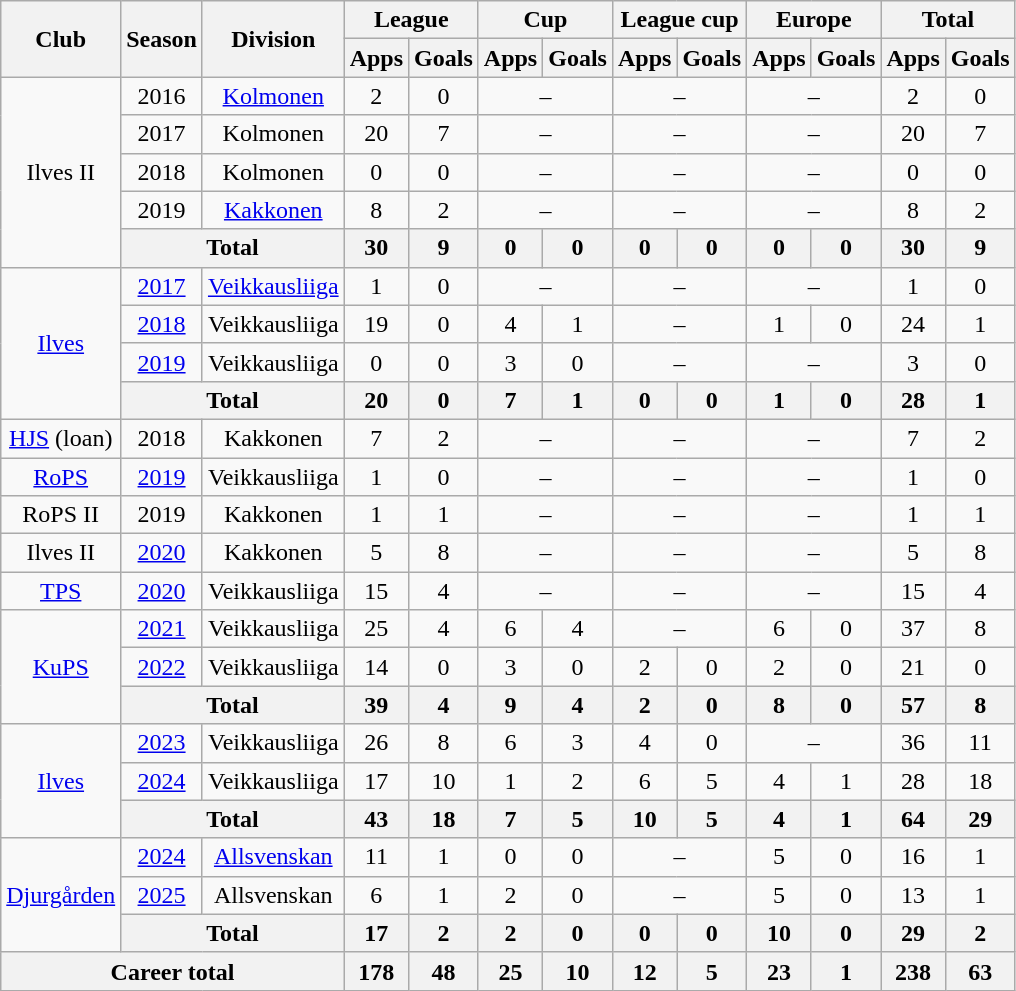<table class="wikitable" style="text-align:center">
<tr>
<th rowspan="2">Club</th>
<th rowspan="2">Season</th>
<th rowspan="2">Division</th>
<th colspan="2">League</th>
<th colspan="2">Cup</th>
<th colspan="2">League cup</th>
<th colspan="2">Europe</th>
<th colspan="2">Total</th>
</tr>
<tr>
<th>Apps</th>
<th>Goals</th>
<th>Apps</th>
<th>Goals</th>
<th>Apps</th>
<th>Goals</th>
<th>Apps</th>
<th>Goals</th>
<th>Apps</th>
<th>Goals</th>
</tr>
<tr>
<td rowspan=5>Ilves II</td>
<td>2016</td>
<td><a href='#'>Kolmonen</a></td>
<td>2</td>
<td>0</td>
<td colspan=2>–</td>
<td colspan=2>–</td>
<td colspan=2>–</td>
<td>2</td>
<td>0</td>
</tr>
<tr>
<td>2017</td>
<td>Kolmonen</td>
<td>20</td>
<td>7</td>
<td colspan=2>–</td>
<td colspan=2>–</td>
<td colspan=2>–</td>
<td>20</td>
<td>7</td>
</tr>
<tr>
<td>2018</td>
<td>Kolmonen</td>
<td>0</td>
<td>0</td>
<td colspan=2>–</td>
<td colspan=2>–</td>
<td colspan=2>–</td>
<td>0</td>
<td>0</td>
</tr>
<tr>
<td>2019</td>
<td><a href='#'>Kakkonen</a></td>
<td>8</td>
<td>2</td>
<td colspan=2>–</td>
<td colspan=2>–</td>
<td colspan=2>–</td>
<td>8</td>
<td>2</td>
</tr>
<tr>
<th colspan="2">Total</th>
<th>30</th>
<th>9</th>
<th>0</th>
<th>0</th>
<th>0</th>
<th>0</th>
<th>0</th>
<th>0</th>
<th>30</th>
<th>9</th>
</tr>
<tr>
<td rowspan=4><a href='#'>Ilves</a></td>
<td><a href='#'>2017</a></td>
<td><a href='#'>Veikkausliiga</a></td>
<td>1</td>
<td>0</td>
<td colspan=2>–</td>
<td colspan=2>–</td>
<td colspan=2>–</td>
<td>1</td>
<td>0</td>
</tr>
<tr>
<td><a href='#'>2018</a></td>
<td>Veikkausliiga</td>
<td>19</td>
<td>0</td>
<td>4</td>
<td>1</td>
<td colspan=2>–</td>
<td>1</td>
<td>0</td>
<td>24</td>
<td>1</td>
</tr>
<tr>
<td><a href='#'>2019</a></td>
<td>Veikkausliiga</td>
<td>0</td>
<td>0</td>
<td>3</td>
<td>0</td>
<td colspan=2>–</td>
<td colspan=2>–</td>
<td>3</td>
<td>0</td>
</tr>
<tr>
<th colspan="2">Total</th>
<th>20</th>
<th>0</th>
<th>7</th>
<th>1</th>
<th>0</th>
<th>0</th>
<th>1</th>
<th>0</th>
<th>28</th>
<th>1</th>
</tr>
<tr>
<td><a href='#'>HJS</a> (loan)</td>
<td>2018</td>
<td>Kakkonen</td>
<td>7</td>
<td>2</td>
<td colspan=2>–</td>
<td colspan=2>–</td>
<td colspan=2>–</td>
<td>7</td>
<td>2</td>
</tr>
<tr>
<td><a href='#'>RoPS</a></td>
<td><a href='#'>2019</a></td>
<td>Veikkausliiga</td>
<td>1</td>
<td>0</td>
<td colspan=2>–</td>
<td colspan=2>–</td>
<td colspan=2>–</td>
<td>1</td>
<td>0</td>
</tr>
<tr>
<td>RoPS II</td>
<td>2019</td>
<td>Kakkonen</td>
<td>1</td>
<td>1</td>
<td colspan=2>–</td>
<td colspan=2>–</td>
<td colspan=2>–</td>
<td>1</td>
<td>1</td>
</tr>
<tr>
<td>Ilves II</td>
<td><a href='#'>2020</a></td>
<td>Kakkonen</td>
<td>5</td>
<td>8</td>
<td colspan=2>–</td>
<td colspan=2>–</td>
<td colspan=2>–</td>
<td>5</td>
<td>8</td>
</tr>
<tr>
<td><a href='#'>TPS</a></td>
<td><a href='#'>2020</a></td>
<td>Veikkausliiga</td>
<td>15</td>
<td>4</td>
<td colspan=2>–</td>
<td colspan=2>–</td>
<td colspan=2>–</td>
<td>15</td>
<td>4</td>
</tr>
<tr>
<td rowspan=3><a href='#'>KuPS</a></td>
<td><a href='#'>2021</a></td>
<td>Veikkausliiga</td>
<td>25</td>
<td>4</td>
<td>6</td>
<td>4</td>
<td colspan=2>–</td>
<td>6</td>
<td>0</td>
<td>37</td>
<td>8</td>
</tr>
<tr>
<td><a href='#'>2022</a></td>
<td>Veikkausliiga</td>
<td>14</td>
<td>0</td>
<td>3</td>
<td>0</td>
<td>2</td>
<td>0</td>
<td>2</td>
<td>0</td>
<td>21</td>
<td>0</td>
</tr>
<tr>
<th colspan="2">Total</th>
<th>39</th>
<th>4</th>
<th>9</th>
<th>4</th>
<th>2</th>
<th>0</th>
<th>8</th>
<th>0</th>
<th>57</th>
<th>8</th>
</tr>
<tr>
<td rowspan=3><a href='#'>Ilves</a></td>
<td><a href='#'>2023</a></td>
<td>Veikkausliiga</td>
<td>26</td>
<td>8</td>
<td>6</td>
<td>3</td>
<td>4</td>
<td>0</td>
<td colspan=2>–</td>
<td>36</td>
<td>11</td>
</tr>
<tr>
<td><a href='#'>2024</a></td>
<td>Veikkausliiga</td>
<td>17</td>
<td>10</td>
<td>1</td>
<td>2</td>
<td>6</td>
<td>5</td>
<td>4</td>
<td>1</td>
<td>28</td>
<td>18</td>
</tr>
<tr>
<th colspan="2">Total</th>
<th>43</th>
<th>18</th>
<th>7</th>
<th>5</th>
<th>10</th>
<th>5</th>
<th>4</th>
<th>1</th>
<th>64</th>
<th>29</th>
</tr>
<tr>
<td rowspan=3><a href='#'>Djurgården</a></td>
<td><a href='#'>2024</a></td>
<td><a href='#'>Allsvenskan</a></td>
<td>11</td>
<td>1</td>
<td>0</td>
<td>0</td>
<td colspan=2>–</td>
<td>5</td>
<td>0</td>
<td>16</td>
<td>1</td>
</tr>
<tr>
<td><a href='#'>2025</a></td>
<td>Allsvenskan</td>
<td>6</td>
<td>1</td>
<td>2</td>
<td>0</td>
<td colspan=2>–</td>
<td>5</td>
<td>0</td>
<td>13</td>
<td>1</td>
</tr>
<tr>
<th colspan=2>Total</th>
<th>17</th>
<th>2</th>
<th>2</th>
<th>0</th>
<th>0</th>
<th>0</th>
<th>10</th>
<th>0</th>
<th>29</th>
<th>2</th>
</tr>
<tr>
<th colspan="3">Career total</th>
<th>178</th>
<th>48</th>
<th>25</th>
<th>10</th>
<th>12</th>
<th>5</th>
<th>23</th>
<th>1</th>
<th>238</th>
<th>63</th>
</tr>
</table>
